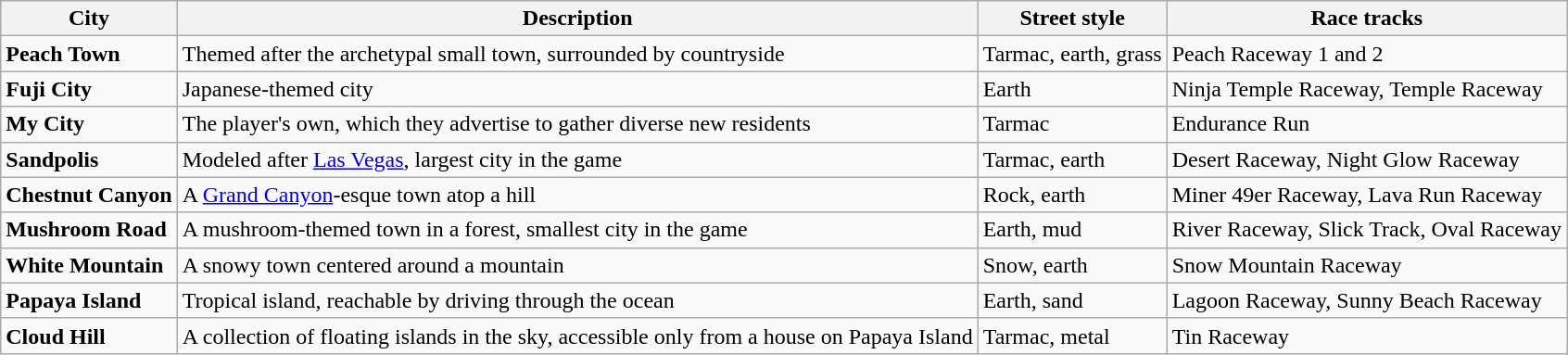<table class="wikitable">
<tr>
<th>City</th>
<th>Description</th>
<th>Street style</th>
<th>Race tracks</th>
</tr>
<tr>
<td><strong>Peach Town</strong></td>
<td>Themed after the archetypal small town, surrounded by countryside</td>
<td>Tarmac, earth, grass</td>
<td>Peach Raceway 1 and 2</td>
</tr>
<tr>
<td><strong>Fuji City</strong></td>
<td>Japanese-themed city</td>
<td>Earth</td>
<td>Ninja Temple Raceway, Temple Raceway</td>
</tr>
<tr>
<td><strong>My City</strong></td>
<td>The player's own, which they advertise to gather diverse new residents</td>
<td>Tarmac</td>
<td>Endurance Run</td>
</tr>
<tr>
<td><strong>Sandpolis</strong></td>
<td>Modeled after <a href='#'>Las Vegas</a>, largest city in the game</td>
<td>Tarmac, earth</td>
<td>Desert Raceway, Night Glow Raceway</td>
</tr>
<tr>
<td><strong>Chestnut Canyon</strong></td>
<td>A <a href='#'>Grand Canyon</a>-esque town atop a hill</td>
<td>Rock, earth</td>
<td>Miner 49er Raceway, Lava Run Raceway</td>
</tr>
<tr>
<td><strong>Mushroom Road</strong></td>
<td>A mushroom-themed town in a forest, smallest city in the game</td>
<td>Earth, mud</td>
<td>River Raceway, Slick Track, Oval Raceway</td>
</tr>
<tr>
<td><strong>White Mountain</strong></td>
<td>A snowy town centered around a mountain</td>
<td>Snow, earth</td>
<td>Snow Mountain Raceway</td>
</tr>
<tr>
<td><strong>Papaya Island</strong></td>
<td>Tropical island, reachable by driving through the ocean</td>
<td>Earth, sand</td>
<td>Lagoon Raceway, Sunny Beach Raceway</td>
</tr>
<tr>
<td><strong>Cloud Hill</strong></td>
<td>A collection of floating islands in the sky, accessible only from a house on Papaya Island</td>
<td>Tarmac, metal</td>
<td>Tin Raceway</td>
</tr>
</table>
